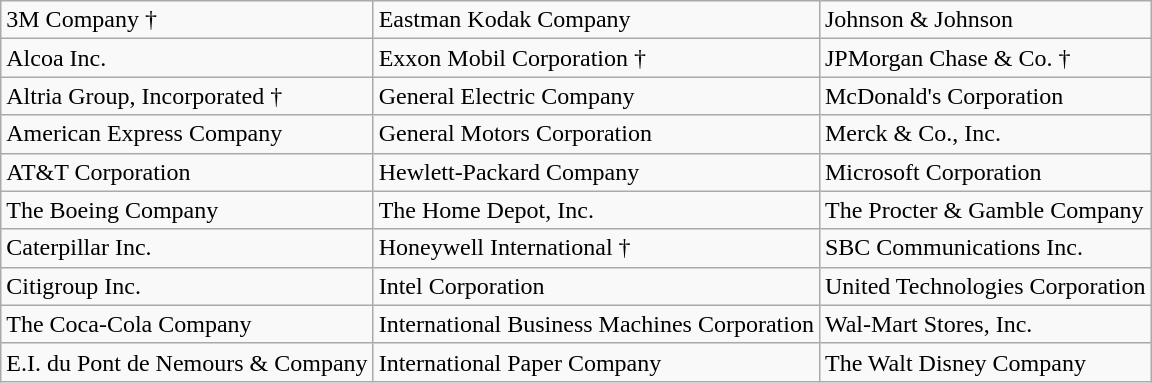<table class="wikitable" border="1">
<tr>
<td>3M Company † <br></td>
<td>Eastman Kodak Company</td>
<td>Johnson & Johnson</td>
</tr>
<tr>
<td>Alcoa Inc.</td>
<td>Exxon Mobil Corporation † <br></td>
<td>JPMorgan Chase & Co. † <br></td>
</tr>
<tr>
<td>Altria Group, Incorporated † <br></td>
<td>General Electric Company</td>
<td>McDonald's Corporation</td>
</tr>
<tr>
<td>American Express Company</td>
<td>General Motors Corporation</td>
<td>Merck & Co., Inc.</td>
</tr>
<tr>
<td>AT&T Corporation</td>
<td>Hewlett-Packard Company</td>
<td>Microsoft Corporation</td>
</tr>
<tr>
<td>The Boeing Company</td>
<td>The Home Depot, Inc.</td>
<td>The Procter & Gamble Company</td>
</tr>
<tr>
<td>Caterpillar Inc.</td>
<td>Honeywell International † <br></td>
<td>SBC Communications Inc.</td>
</tr>
<tr>
<td>Citigroup Inc.</td>
<td>Intel Corporation</td>
<td>United Technologies Corporation</td>
</tr>
<tr>
<td>The Coca-Cola Company</td>
<td>International Business Machines Corporation</td>
<td>Wal-Mart Stores, Inc.</td>
</tr>
<tr>
<td>E.I. du Pont de Nemours & Company</td>
<td>International Paper Company</td>
<td>The Walt Disney Company</td>
</tr>
</table>
